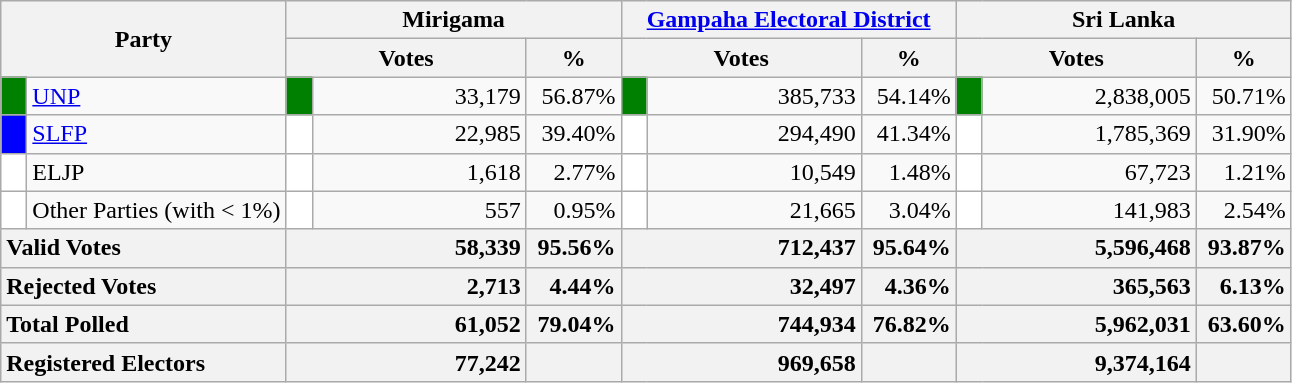<table class="wikitable">
<tr>
<th colspan="2" width="144px"rowspan="2">Party</th>
<th colspan="3" width="216px">Mirigama</th>
<th colspan="3" width="216px"><a href='#'>Gampaha Electoral District</a></th>
<th colspan="3" width="216px">Sri Lanka</th>
</tr>
<tr>
<th colspan="2" width="144px">Votes</th>
<th>%</th>
<th colspan="2" width="144px">Votes</th>
<th>%</th>
<th colspan="2" width="144px">Votes</th>
<th>%</th>
</tr>
<tr>
<td style="background-color:green;" width="10px"></td>
<td style="text-align:left;"><a href='#'>UNP</a></td>
<td style="background-color:green;" width="10px"></td>
<td style="text-align:right;">33,179</td>
<td style="text-align:right;">56.87%</td>
<td style="background-color:green;" width="10px"></td>
<td style="text-align:right;">385,733</td>
<td style="text-align:right;">54.14%</td>
<td style="background-color:green;" width="10px"></td>
<td style="text-align:right;">2,838,005</td>
<td style="text-align:right;">50.71%</td>
</tr>
<tr>
<td style="background-color:blue;" width="10px"></td>
<td style="text-align:left;"><a href='#'>SLFP</a></td>
<td style="background-color:white;" width="10px"></td>
<td style="text-align:right;">22,985</td>
<td style="text-align:right;">39.40%</td>
<td style="background-color:white;" width="10px"></td>
<td style="text-align:right;">294,490</td>
<td style="text-align:right;">41.34%</td>
<td style="background-color:white;" width="10px"></td>
<td style="text-align:right;">1,785,369</td>
<td style="text-align:right;">31.90%</td>
</tr>
<tr>
<td style="background-color:white;" width="10px"></td>
<td style="text-align:left;">ELJP</td>
<td style="background-color:white;" width="10px"></td>
<td style="text-align:right;">1,618</td>
<td style="text-align:right;">2.77%</td>
<td style="background-color:white;" width="10px"></td>
<td style="text-align:right;">10,549</td>
<td style="text-align:right;">1.48%</td>
<td style="background-color:white;" width="10px"></td>
<td style="text-align:right;">67,723</td>
<td style="text-align:right;">1.21%</td>
</tr>
<tr>
<td style="background-color:white;" width="10px"></td>
<td style="text-align:left;">Other Parties (with < 1%)</td>
<td style="background-color:white;" width="10px"></td>
<td style="text-align:right;">557</td>
<td style="text-align:right;">0.95%</td>
<td style="background-color:white;" width="10px"></td>
<td style="text-align:right;">21,665</td>
<td style="text-align:right;">3.04%</td>
<td style="background-color:white;" width="10px"></td>
<td style="text-align:right;">141,983</td>
<td style="text-align:right;">2.54%</td>
</tr>
<tr>
<th colspan="2" width="144px"style="text-align:left;">Valid Votes</th>
<th style="text-align:right;"colspan="2" width="144px">58,339</th>
<th style="text-align:right;">95.56%</th>
<th style="text-align:right;"colspan="2" width="144px">712,437</th>
<th style="text-align:right;">95.64%</th>
<th style="text-align:right;"colspan="2" width="144px">5,596,468</th>
<th style="text-align:right;">93.87%</th>
</tr>
<tr>
<th colspan="2" width="144px"style="text-align:left;">Rejected Votes</th>
<th style="text-align:right;"colspan="2" width="144px">2,713</th>
<th style="text-align:right;">4.44%</th>
<th style="text-align:right;"colspan="2" width="144px">32,497</th>
<th style="text-align:right;">4.36%</th>
<th style="text-align:right;"colspan="2" width="144px">365,563</th>
<th style="text-align:right;">6.13%</th>
</tr>
<tr>
<th colspan="2" width="144px"style="text-align:left;">Total Polled</th>
<th style="text-align:right;"colspan="2" width="144px">61,052</th>
<th style="text-align:right;">79.04%</th>
<th style="text-align:right;"colspan="2" width="144px">744,934</th>
<th style="text-align:right;">76.82%</th>
<th style="text-align:right;"colspan="2" width="144px">5,962,031</th>
<th style="text-align:right;">63.60%</th>
</tr>
<tr>
<th colspan="2" width="144px"style="text-align:left;">Registered Electors</th>
<th style="text-align:right;"colspan="2" width="144px">77,242</th>
<th></th>
<th style="text-align:right;"colspan="2" width="144px">969,658</th>
<th></th>
<th style="text-align:right;"colspan="2" width="144px">9,374,164</th>
<th></th>
</tr>
</table>
